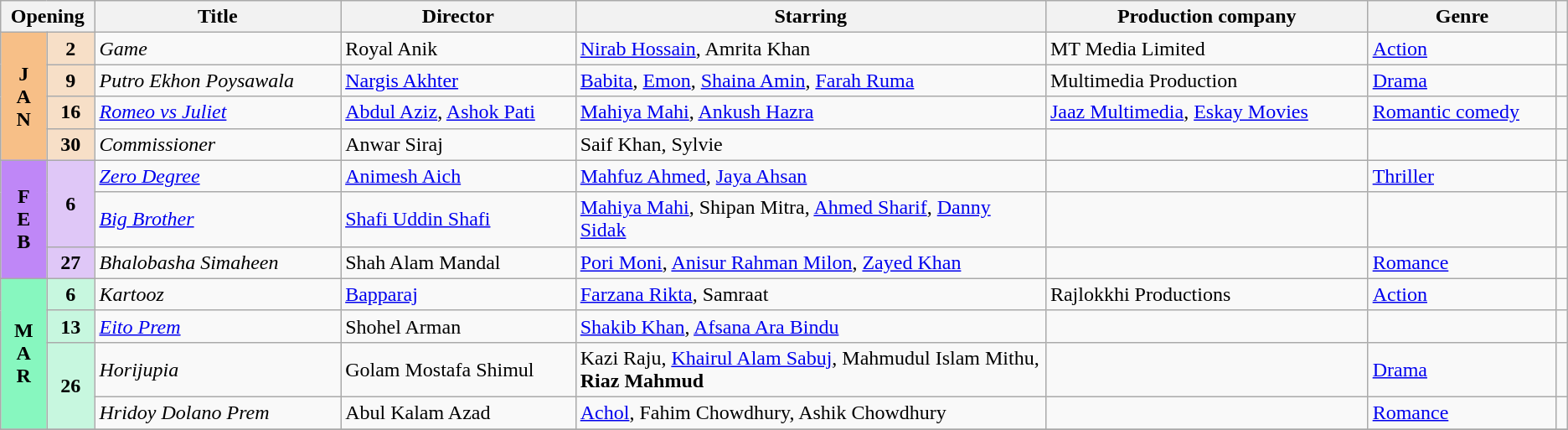<table class="wikitable sortable">
<tr>
<th colspan="2" style="width:6%;">Opening</th>
<th>Title</th>
<th style="width:15%;">Director</th>
<th style="width:30%;">Starring</th>
<th>Production company</th>
<th>Genre</th>
<th></th>
</tr>
<tr>
<th rowspan="4" style="text-align:center; background:#f7bf87">J<br>A<br>N</th>
<td style="text-align:center; background:#f7dfc7"><strong>2</strong></td>
<td><em>Game</em></td>
<td>Royal Anik</td>
<td><a href='#'>Nirab Hossain</a>, Amrita Khan</td>
<td>MT Media Limited</td>
<td><a href='#'>Action</a></td>
<td></td>
</tr>
<tr>
<td style="text-align:center; background:#f7dfc7"><strong>9</strong></td>
<td><em>Putro Ekhon Poysawala</em></td>
<td><a href='#'>Nargis Akhter</a></td>
<td><a href='#'>Babita</a>, <a href='#'>Emon</a>, <a href='#'>Shaina Amin</a>, <a href='#'>Farah Ruma</a></td>
<td>Multimedia Production</td>
<td><a href='#'>Drama</a></td>
<td></td>
</tr>
<tr>
<td style="text-align:center; background:#f7dfc7"><strong>16</strong></td>
<td><em><a href='#'>Romeo vs Juliet</a></em></td>
<td><a href='#'>Abdul Aziz</a>, <a href='#'>Ashok Pati</a></td>
<td><a href='#'>Mahiya Mahi</a>, <a href='#'>Ankush Hazra</a></td>
<td><a href='#'>Jaaz Multimedia</a>, <a href='#'>Eskay Movies</a></td>
<td><a href='#'>Romantic comedy</a></td>
<td></td>
</tr>
<tr>
<td style="text-align:center; background:#f7dfc7"><strong>30</strong></td>
<td><em>Commissioner</em></td>
<td>Anwar Siraj</td>
<td>Saif Khan, Sylvie</td>
<td></td>
<td></td>
<td></td>
</tr>
<tr>
<th rowspan="3" style="text-align:center; background:#bf87f7">F<br>E<br>B</th>
<td rowspan="2" style="text-align:center; background:#dfc7f7"><strong>6</strong></td>
<td><em><a href='#'>Zero Degree</a></em></td>
<td><a href='#'>Animesh Aich</a></td>
<td><a href='#'>Mahfuz Ahmed</a>, <a href='#'>Jaya Ahsan</a></td>
<td></td>
<td><a href='#'>Thriller</a></td>
<td></td>
</tr>
<tr>
<td><em><a href='#'>Big Brother</a></em></td>
<td><a href='#'>Shafi Uddin Shafi</a></td>
<td><a href='#'>Mahiya Mahi</a>, Shipan Mitra, <a href='#'>Ahmed Sharif</a>, <a href='#'>Danny Sidak</a></td>
<td></td>
<td></td>
<td></td>
</tr>
<tr>
<td style="text-align:center; background:#dfc7f7"><strong>27</strong></td>
<td><em>Bhalobasha Simaheen</em></td>
<td>Shah Alam Mandal</td>
<td><a href='#'>Pori Moni</a>, <a href='#'>Anisur Rahman Milon</a>, <a href='#'>Zayed Khan</a></td>
<td></td>
<td><a href='#'>Romance</a></td>
<td></td>
</tr>
<tr>
<th rowspan="4" style="text-align:center; background:#87f7bf">M<br>A<br>R</th>
<td style="text-align:center; background:#c7f7df"><strong>6</strong></td>
<td><em>Kartooz</em></td>
<td><a href='#'>Bapparaj</a></td>
<td><a href='#'>Farzana Rikta</a>, Samraat</td>
<td>Rajlokkhi Productions</td>
<td><a href='#'>Action</a></td>
<td></td>
</tr>
<tr>
<td style="text-align:center; background:#c7f7df"><strong>13</strong></td>
<td><em><a href='#'>Eito Prem</a></em></td>
<td>Shohel Arman</td>
<td><a href='#'>Shakib Khan</a>, <a href='#'>Afsana Ara Bindu</a></td>
<td></td>
<td></td>
<td></td>
</tr>
<tr>
<td rowspan="2" style="text-align:center; background:#c7f7df"><strong>26</strong></td>
<td><em>Horijupia</em></td>
<td>Golam Mostafa Shimul</td>
<td>Kazi Raju, <a href='#'>Khairul Alam Sabuj</a>, Mahmudul Islam Mithu, <strong>Riaz Mahmud</strong></td>
<td></td>
<td><a href='#'>Drama</a></td>
<td></td>
</tr>
<tr>
<td><em>Hridoy Dolano Prem</em></td>
<td>Abul Kalam Azad</td>
<td><a href='#'>Achol</a>, Fahim Chowdhury, Ashik Chowdhury</td>
<td></td>
<td><a href='#'>Romance</a></td>
<td></td>
</tr>
<tr>
</tr>
</table>
